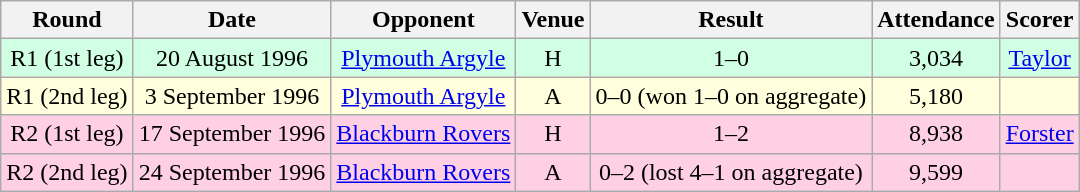<table class="wikitable sortable" style="text-align:center;">
<tr>
<th>Round</th>
<th>Date</th>
<th>Opponent</th>
<th>Venue</th>
<th>Result</th>
<th>Attendance</th>
<th>Scorer</th>
</tr>
<tr style="background:#d0ffe3;">
<td>R1 (1st leg)</td>
<td>20 August 1996</td>
<td><a href='#'>Plymouth Argyle</a></td>
<td>H</td>
<td>1–0</td>
<td>3,034</td>
<td><a href='#'>Taylor</a></td>
</tr>
<tr style="background:#ffd;">
<td>R1 (2nd leg)</td>
<td>3 September 1996</td>
<td><a href='#'>Plymouth Argyle</a></td>
<td>A</td>
<td>0–0 (won 1–0 on aggregate)</td>
<td>5,180</td>
<td></td>
</tr>
<tr style="background:#ffd0e3;">
<td>R2 (1st leg)</td>
<td>17 September 1996</td>
<td><a href='#'>Blackburn Rovers</a></td>
<td>H</td>
<td>1–2</td>
<td>8,938</td>
<td><a href='#'>Forster</a></td>
</tr>
<tr style="background:#ffd0e3;">
<td>R2 (2nd leg)</td>
<td>24 September 1996</td>
<td><a href='#'>Blackburn Rovers</a></td>
<td>A</td>
<td>0–2 (lost 4–1 on aggregate)</td>
<td>9,599</td>
<td></td>
</tr>
</table>
